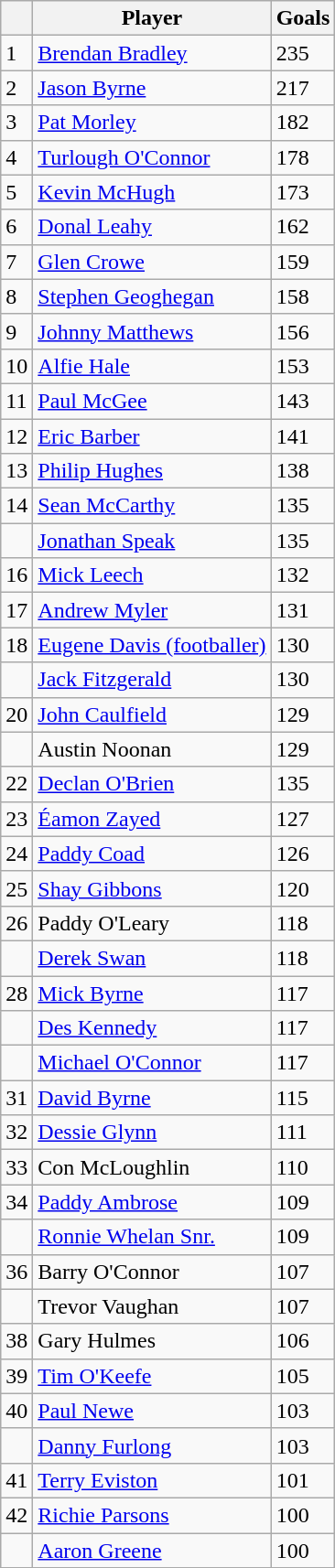<table class="wikitable sortable">
<tr>
<th></th>
<th>Player</th>
<th>Goals</th>
</tr>
<tr>
<td>1</td>
<td> <a href='#'>Brendan Bradley</a></td>
<td>235</td>
</tr>
<tr>
<td>2</td>
<td> <a href='#'>Jason Byrne</a></td>
<td>217</td>
</tr>
<tr>
<td>3</td>
<td> <a href='#'>Pat Morley</a></td>
<td>182</td>
</tr>
<tr>
<td>4</td>
<td> <a href='#'>Turlough O'Connor</a></td>
<td>178</td>
</tr>
<tr>
<td>5</td>
<td> <a href='#'>Kevin McHugh</a></td>
<td>173</td>
</tr>
<tr>
<td>6</td>
<td> <a href='#'>Donal Leahy</a></td>
<td>162</td>
</tr>
<tr>
<td>7</td>
<td> <a href='#'>Glen Crowe</a></td>
<td>159</td>
</tr>
<tr>
<td>8</td>
<td> <a href='#'>Stephen Geoghegan</a></td>
<td>158</td>
</tr>
<tr>
<td>9</td>
<td> <a href='#'>Johnny Matthews</a></td>
<td>156</td>
</tr>
<tr>
<td>10</td>
<td> <a href='#'>Alfie Hale</a></td>
<td>153</td>
</tr>
<tr>
<td>11</td>
<td> <a href='#'>Paul McGee</a></td>
<td>143</td>
</tr>
<tr>
<td>12</td>
<td> <a href='#'>Eric Barber</a></td>
<td>141</td>
</tr>
<tr>
<td>13</td>
<td> <a href='#'>Philip Hughes</a></td>
<td>138</td>
</tr>
<tr>
<td>14</td>
<td> <a href='#'>Sean McCarthy</a></td>
<td>135</td>
</tr>
<tr>
<td></td>
<td> <a href='#'>Jonathan Speak</a></td>
<td>135</td>
</tr>
<tr>
<td>16</td>
<td> <a href='#'>Mick Leech</a></td>
<td>132</td>
</tr>
<tr>
<td>17</td>
<td> <a href='#'>Andrew Myler</a></td>
<td>131</td>
</tr>
<tr>
<td>18</td>
<td> <a href='#'>Eugene Davis (footballer)</a></td>
<td>130</td>
</tr>
<tr>
<td></td>
<td> <a href='#'>Jack Fitzgerald</a></td>
<td>130</td>
</tr>
<tr>
<td>20</td>
<td> <a href='#'>John Caulfield</a></td>
<td>129</td>
</tr>
<tr>
<td></td>
<td>Austin Noonan</td>
<td>129</td>
</tr>
<tr>
<td>22</td>
<td> <a href='#'>Declan O'Brien</a></td>
<td>135</td>
</tr>
<tr>
<td>23</td>
<td> <a href='#'>Éamon Zayed</a></td>
<td>127</td>
</tr>
<tr>
<td>24</td>
<td> <a href='#'>Paddy Coad</a></td>
<td>126</td>
</tr>
<tr>
<td>25</td>
<td> <a href='#'>Shay Gibbons</a></td>
<td>120</td>
</tr>
<tr>
<td>26</td>
<td>Paddy O'Leary</td>
<td>118</td>
</tr>
<tr>
<td></td>
<td> <a href='#'>Derek Swan</a></td>
<td>118</td>
</tr>
<tr>
<td>28</td>
<td> <a href='#'>Mick Byrne</a></td>
<td>117</td>
</tr>
<tr>
<td></td>
<td> <a href='#'>Des Kennedy</a></td>
<td>117</td>
</tr>
<tr>
<td></td>
<td> <a href='#'>Michael O'Connor</a></td>
<td>117</td>
</tr>
<tr>
<td>31</td>
<td> <a href='#'>David Byrne</a></td>
<td>115</td>
</tr>
<tr>
<td>32</td>
<td> <a href='#'>Dessie Glynn</a></td>
<td>111</td>
</tr>
<tr>
<td>33</td>
<td> Con McLoughlin</td>
<td>110</td>
</tr>
<tr>
<td>34</td>
<td> <a href='#'>Paddy Ambrose</a></td>
<td>109</td>
</tr>
<tr>
<td></td>
<td> <a href='#'>Ronnie Whelan Snr.</a></td>
<td>109</td>
</tr>
<tr>
<td>36</td>
<td>Barry O'Connor</td>
<td>107</td>
</tr>
<tr>
<td></td>
<td>Trevor Vaughan</td>
<td>107</td>
</tr>
<tr>
<td>38</td>
<td>Gary Hulmes</td>
<td>106</td>
</tr>
<tr>
<td>39</td>
<td> <a href='#'>Tim O'Keefe</a></td>
<td>105</td>
</tr>
<tr>
<td>40</td>
<td> <a href='#'>Paul Newe</a></td>
<td>103</td>
</tr>
<tr>
<td></td>
<td> <a href='#'>Danny Furlong</a></td>
<td>103</td>
</tr>
<tr>
<td>41</td>
<td> <a href='#'>Terry Eviston</a></td>
<td>101</td>
</tr>
<tr>
<td>42</td>
<td> <a href='#'>Richie Parsons</a></td>
<td>100</td>
</tr>
<tr>
<td></td>
<td> <a href='#'>Aaron Greene</a></td>
<td>100</td>
</tr>
<tr>
</tr>
</table>
